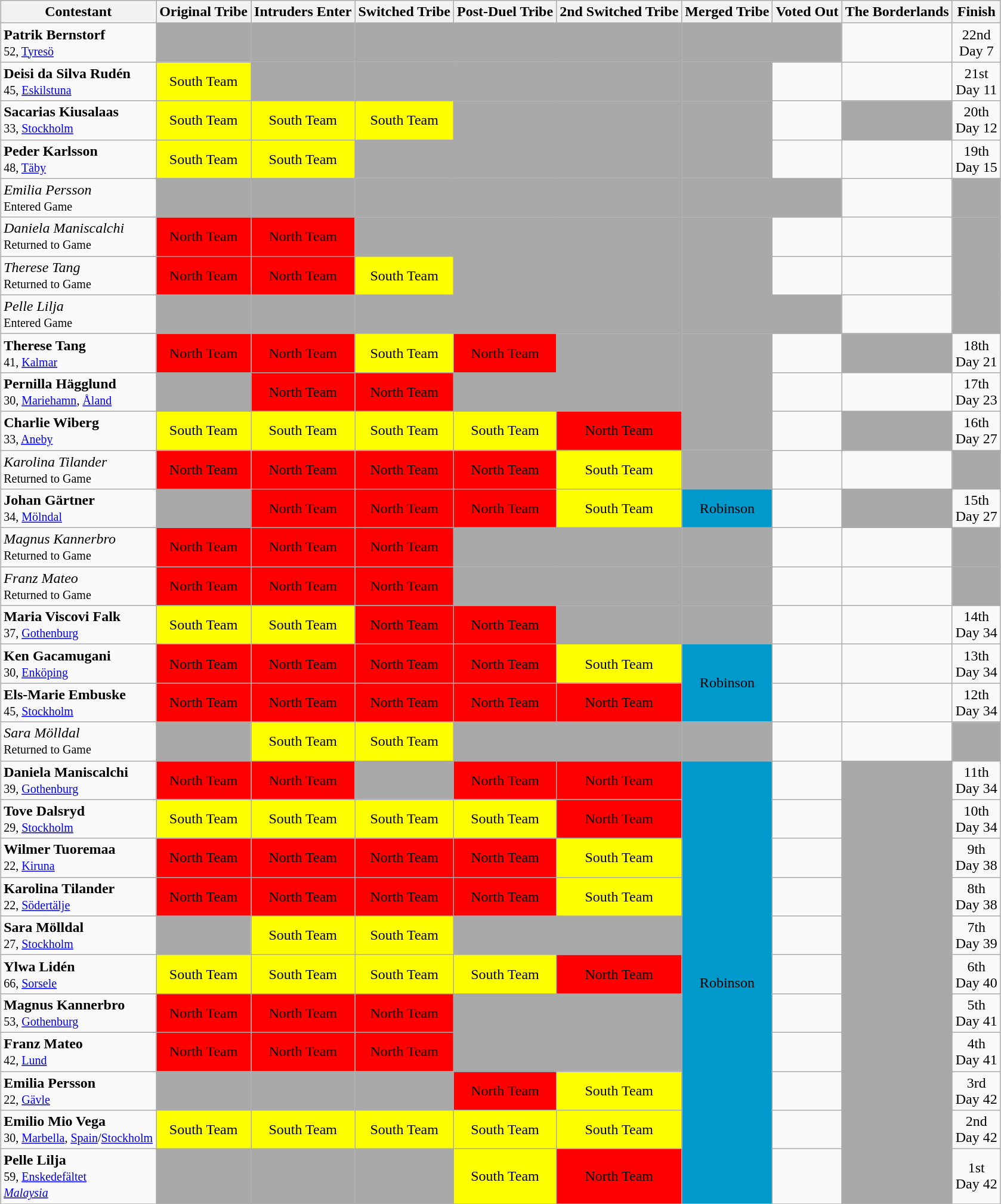<table class="wikitable" style="margin:auto; text-align:center">
<tr>
<th>Contestant</th>
<th>Original Tribe</th>
<th>Intruders Enter</th>
<th>Switched Tribe</th>
<th>Post-Duel Tribe</th>
<th>2nd Switched Tribe</th>
<th>Merged Tribe</th>
<th>Voted Out</th>
<th>The Borderlands</th>
<th>Finish</th>
</tr>
<tr>
<td style="text-align: left;"><strong>Patrik Bernstorf</strong><br><small>52, <a href='#'>Tyresö</a></small></td>
<td bgcolor="darkgrey"></td>
<td bgcolor="darkgrey"></td>
<td bgcolor="darkgrey"></td>
<td bgcolor="darkgrey"></td>
<td bgcolor="darkgrey"></td>
<td bgcolor="darkgrey"></td>
<td bgcolor="darkgrey"></td>
<td></td>
<td>22nd<br>Day 7</td>
</tr>
<tr>
<td style="text-align: left;"><strong>Deisi da Silva Rudén</strong><br><small>45, <a href='#'>Eskilstuna</a></small></td>
<td bgcolor="yellow">South Team</td>
<td bgcolor="darkgrey"></td>
<td bgcolor="darkgrey"></td>
<td bgcolor="darkgrey"></td>
<td bgcolor="darkgrey"></td>
<td bgcolor="darkgrey"></td>
<td></td>
<td></td>
<td>21st<br>Day 11</td>
</tr>
<tr>
<td style="text-align: left;"><strong>Sacarias Kiusalaas</strong><br><small>33, <a href='#'>Stockholm</a></small></td>
<td bgcolor="yellow">South Team</td>
<td bgcolor="yellow">South Team</td>
<td bgcolor="yellow">South Team</td>
<td bgcolor="darkgrey"></td>
<td bgcolor="darkgrey"></td>
<td bgcolor="darkgrey"></td>
<td></td>
<td bgcolor="darkgrey"></td>
<td>20th<br>Day 12</td>
</tr>
<tr>
<td style="text-align: left;"><strong>Peder Karlsson</strong><br><small>48, <a href='#'>Täby</a></small></td>
<td bgcolor="yellow">South Team</td>
<td bgcolor="yellow">South Team</td>
<td bgcolor="darkgrey"></td>
<td bgcolor="darkgrey"></td>
<td bgcolor="darkgrey"></td>
<td bgcolor="darkgrey"></td>
<td></td>
<td></td>
<td>19th<br>Day 15</td>
</tr>
<tr>
<td style="text-align: left;"><em>Emilia Persson</em><br><small>Entered Game</small></td>
<td bgcolor="darkgrey"></td>
<td bgcolor="darkgrey"></td>
<td bgcolor="darkgrey"></td>
<td bgcolor="darkgrey"></td>
<td bgcolor="darkgrey"></td>
<td bgcolor="darkgrey"></td>
<td bgcolor="darkgrey"></td>
<td></td>
<td bgcolor="darkgrey"></td>
</tr>
<tr>
<td style="text-align: left;"><em>Daniela Maniscalchi</em><br><small>Returned to Game</small></td>
<td bgcolor="red">North Team</td>
<td bgcolor="red">North Team</td>
<td bgcolor="darkgrey"></td>
<td bgcolor="darkgrey"></td>
<td bgcolor="darkgrey"></td>
<td bgcolor="darkgrey"></td>
<td></td>
<td></td>
<td bgcolor="darkgrey"></td>
</tr>
<tr>
<td style="text-align: left;"><em>Therese Tang</em><br><small>Returned to Game</small></td>
<td bgcolor="red">North Team</td>
<td bgcolor="red">North Team</td>
<td bgcolor="yellow">South Team</td>
<td bgcolor="darkgrey"></td>
<td bgcolor="darkgrey"></td>
<td bgcolor="darkgrey"></td>
<td></td>
<td></td>
<td bgcolor="darkgrey"></td>
</tr>
<tr>
<td style="text-align: left;"><em>Pelle Lilja</em><br><small>Entered Game</small></td>
<td bgcolor="darkgrey"></td>
<td bgcolor="darkgrey"></td>
<td bgcolor="darkgrey"></td>
<td bgcolor="darkgrey"></td>
<td bgcolor="darkgrey"></td>
<td bgcolor="darkgrey"></td>
<td bgcolor="darkgrey"></td>
<td></td>
<td bgcolor="darkgrey"></td>
</tr>
<tr>
<td style="text-align: left;"><strong>Therese Tang</strong><br><small>41, <a href='#'>Kalmar</a></small></td>
<td bgcolor="red">North Team</td>
<td bgcolor="red">North Team</td>
<td bgcolor="yellow">South Team</td>
<td bgcolor="red">North Team</td>
<td bgcolor="darkgrey"></td>
<td bgcolor="darkgrey"></td>
<td></td>
<td bgcolor="darkgrey"></td>
<td>18th<br>Day 21</td>
</tr>
<tr>
<td style="text-align: left;"><strong>Pernilla Hägglund</strong><br><small>30, <a href='#'>Mariehamn</a>, <a href='#'>Åland</a></small></td>
<td bgcolor="darkgrey"></td>
<td bgcolor="red">North Team</td>
<td bgcolor="red">North Team</td>
<td bgcolor="darkgrey"></td>
<td bgcolor="darkgrey"></td>
<td bgcolor="darkgrey"></td>
<td></td>
<td></td>
<td>17th<br>Day 23</td>
</tr>
<tr>
<td style="text-align: left;"><strong>Charlie Wiberg</strong><br><small>33, <a href='#'>Aneby</a></small></td>
<td bgcolor="yellow">South Team</td>
<td bgcolor="yellow">South Team</td>
<td bgcolor="yellow">South Team</td>
<td bgcolor="yellow">South Team</td>
<td bgcolor="red">North Team</td>
<td bgcolor="darkgrey"></td>
<td></td>
<td bgcolor="darkgrey"></td>
<td>16th<br>Day 27</td>
</tr>
<tr>
<td style="text-align: left;"><em>Karolina Tilander</em><br><small>Returned to Game</small></td>
<td bgcolor="red">North Team</td>
<td bgcolor="red">North Team</td>
<td bgcolor="red">North Team</td>
<td bgcolor="red">North Team</td>
<td bgcolor="yellow">South Team</td>
<td bgcolor="darkgrey"></td>
<td></td>
<td></td>
<td bgcolor="darkgrey"></td>
</tr>
<tr>
<td style="text-align: left;"><strong>Johan Gärtner</strong><br><small>34, <a href='#'>Mölndal</a></small></td>
<td bgcolor="darkgrey"></td>
<td bgcolor="red">North Team</td>
<td bgcolor="red">North Team</td>
<td bgcolor="red">North Team</td>
<td bgcolor="yellow">South Team</td>
<td bgcolor="#0099CC">Robinson</td>
<td></td>
<td bgcolor="darkgrey"></td>
<td>15th<br>Day 27</td>
</tr>
<tr>
<td style="text-align: left;"><em>Magnus Kannerbro</em><br><small>Returned to Game</small></td>
<td bgcolor="red">North Team</td>
<td bgcolor="red">North Team</td>
<td bgcolor="red">North Team</td>
<td bgcolor="darkgrey"></td>
<td bgcolor="darkgrey"></td>
<td bgcolor="darkgrey"></td>
<td></td>
<td></td>
<td bgcolor="darkgrey"></td>
</tr>
<tr>
<td style="text-align: left;"><em>Franz Mateo</em><br><small>Returned to Game</small></td>
<td bgcolor="red">North Team</td>
<td bgcolor="red">North Team</td>
<td bgcolor="red">North Team</td>
<td bgcolor="darkgrey"></td>
<td bgcolor="darkgrey"></td>
<td bgcolor="darkgrey"></td>
<td></td>
<td></td>
<td bgcolor="darkgrey"></td>
</tr>
<tr>
<td style="text-align: left;"><strong>Maria Viscovi Falk</strong><br><small>37, <a href='#'>Gothenburg</a></small></td>
<td bgcolor="yellow">South Team</td>
<td bgcolor="yellow">South Team</td>
<td bgcolor="red">North Team</td>
<td bgcolor="red">North Team</td>
<td bgcolor="darkgrey"></td>
<td bgcolor="darkgrey"></td>
<td></td>
<td></td>
<td>14th<br>Day 34</td>
</tr>
<tr>
<td style="text-align: left;"><strong>Ken Gacamugani</strong><br><small>30, <a href='#'>Enköping</a></small></td>
<td bgcolor="red">North Team</td>
<td bgcolor="red">North Team</td>
<td bgcolor="red">North Team</td>
<td bgcolor="red">North Team</td>
<td bgcolor="yellow">South Team</td>
<td rowspan="2" bgcolor="#0099CC">Robinson</td>
<td></td>
<td></td>
<td>13th<br>Day 34</td>
</tr>
<tr>
<td style="text-align: left;"><strong>Els-Marie Embuske</strong><br><small>45, <a href='#'>Stockholm</a></small></td>
<td bgcolor="red">North Team</td>
<td bgcolor="red">North Team</td>
<td bgcolor="red">North Team</td>
<td bgcolor="red">North Team</td>
<td bgcolor="red">North Team</td>
<td></td>
<td></td>
<td>12th<br>Day 34</td>
</tr>
<tr>
<td style="text-align: left;"><em>Sara Mölldal</em><br><small>Returned to Game</small></td>
<td bgcolor="darkgrey"></td>
<td bgcolor="yellow">South Team</td>
<td bgcolor="yellow">South Team</td>
<td bgcolor="darkgrey"></td>
<td bgcolor="darkgrey"></td>
<td bgcolor="darkgrey"></td>
<td></td>
<td></td>
<td bgcolor="darkgrey"></td>
</tr>
<tr>
<td style="text-align: left;"><strong>Daniela Maniscalchi</strong><br><small>39, <a href='#'>Gothenburg</a></small></td>
<td bgcolor="red">North Team</td>
<td bgcolor="red">North Team</td>
<td bgcolor="darkgrey"></td>
<td bgcolor="red">North Team</td>
<td bgcolor="red">North Team</td>
<td rowspan="11" bgcolor="#0099CC">Robinson</td>
<td></td>
<td rowspan="11" bgcolor="darkgrey"></td>
<td>11th<br>Day 34</td>
</tr>
<tr>
<td style="text-align: left;"><strong>Tove Dalsryd</strong><br><small>29, <a href='#'>Stockholm</a></small></td>
<td bgcolor="yellow">South Team</td>
<td bgcolor="yellow">South Team</td>
<td bgcolor="yellow">South Team</td>
<td bgcolor="yellow">South Team</td>
<td bgcolor="red">North Team</td>
<td></td>
<td>10th<br>Day 34</td>
</tr>
<tr>
<td style="text-align: left;"><strong>Wilmer Tuoremaa</strong><br><small>22, <a href='#'>Kiruna</a></small></td>
<td bgcolor="red">North Team</td>
<td bgcolor="red">North Team</td>
<td bgcolor="red">North Team</td>
<td bgcolor="red">North Team</td>
<td bgcolor="yellow">South Team</td>
<td></td>
<td>9th<br>Day 38</td>
</tr>
<tr>
<td style="text-align: left;"><strong>Karolina Tilander</strong><br><small>22, <a href='#'>Södertälje</a></small></td>
<td bgcolor="red">North Team</td>
<td bgcolor="red">North Team</td>
<td bgcolor="red">North Team</td>
<td bgcolor="red">North Team</td>
<td bgcolor="yellow">South Team</td>
<td></td>
<td>8th<br>Day 38</td>
</tr>
<tr>
<td style="text-align: left;"><strong>Sara Mölldal</strong><br><small>27, <a href='#'>Stockholm</a></small></td>
<td bgcolor="darkgrey"></td>
<td bgcolor="yellow">South Team</td>
<td bgcolor="yellow">South Team</td>
<td bgcolor="darkgrey"></td>
<td bgcolor="darkgrey"></td>
<td></td>
<td>7th<br>Day 39</td>
</tr>
<tr>
<td style="text-align: left;"><strong>Ylwa Lidén</strong><br><small>66, <a href='#'>Sorsele</a></small></td>
<td bgcolor="yellow">South Team</td>
<td bgcolor="yellow">South Team</td>
<td bgcolor="yellow">South Team</td>
<td bgcolor="yellow">South Team</td>
<td bgcolor="red">North Team</td>
<td></td>
<td>6th<br>Day 40</td>
</tr>
<tr>
<td style="text-align: left;"><strong>Magnus Kannerbro</strong><br><small>53, <a href='#'>Gothenburg</a></small></td>
<td bgcolor="red">North Team</td>
<td bgcolor="red">North Team</td>
<td bgcolor="red">North Team</td>
<td bgcolor="darkgrey"></td>
<td bgcolor="darkgrey"></td>
<td></td>
<td>5th<br>Day 41</td>
</tr>
<tr>
<td style="text-align: left;"><strong>Franz Mateo</strong><br><small>42, <a href='#'>Lund</a></small></td>
<td bgcolor="red">North Team</td>
<td bgcolor="red">North Team</td>
<td bgcolor="red">North Team</td>
<td bgcolor="darkgrey"></td>
<td bgcolor="darkgrey"></td>
<td></td>
<td>4th<br>Day 41</td>
</tr>
<tr>
<td style="text-align: left;"><strong>Emilia Persson</strong><br><small>22, <a href='#'>Gävle</a></small></td>
<td bgcolor="darkgrey"></td>
<td bgcolor="darkgrey"></td>
<td bgcolor="darkgrey"></td>
<td bgcolor="red">North Team</td>
<td bgcolor="yellow">South Team</td>
<td></td>
<td>3rd<br>Day 42</td>
</tr>
<tr>
<td style="text-align: left;"><strong>Emilio Mio Vega</strong><br><small>30, <a href='#'>Marbella</a>, <a href='#'>Spain</a>/<a href='#'>Stockholm</a></small></td>
<td bgcolor="yellow">South Team</td>
<td bgcolor="yellow">South Team</td>
<td bgcolor="yellow">South Team</td>
<td bgcolor="yellow">South Team</td>
<td bgcolor="yellow">South Team</td>
<td></td>
<td>2nd<br>Day 42</td>
</tr>
<tr>
<td style="text-align: left;"><strong>Pelle Lilja</strong><br><small>59, <a href='#'>Enskedefältet</a><br><em><a href='#'>Malaysia</a></em></small></td>
<td bgcolor="darkgrey"></td>
<td bgcolor="darkgrey"></td>
<td bgcolor="darkgrey"></td>
<td bgcolor="yellow">South Team</td>
<td bgcolor="red">North Team</td>
<td></td>
<td>1st<br>Day 42</td>
</tr>
<tr>
</tr>
</table>
